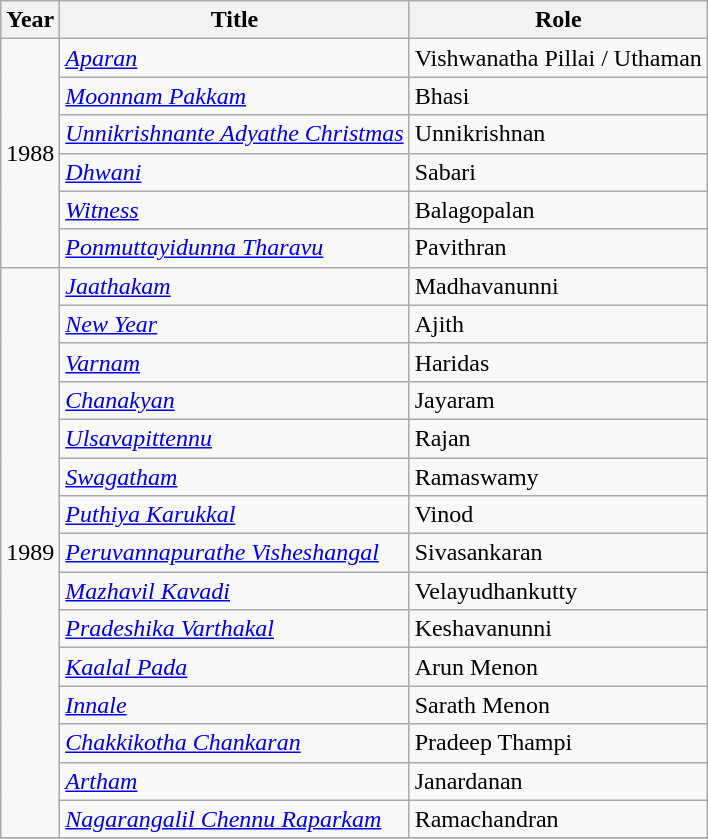<table class="wikitable sortable">
<tr>
<th scope="col">Year</th>
<th scope="col">Title</th>
<th scope="col">Role</th>
</tr>
<tr>
<td rowspan="6">1988</td>
<td><em><a href='#'>Aparan</a></em></td>
<td>Vishwanatha Pillai / Uthaman</td>
</tr>
<tr>
<td><em><a href='#'>Moonnam Pakkam</a></em></td>
<td>Bhasi</td>
</tr>
<tr>
<td><em><a href='#'>Unnikrishnante Adyathe Christmas</a></em></td>
<td>Unnikrishnan</td>
</tr>
<tr>
<td><em><a href='#'>Dhwani</a></em></td>
<td>Sabari</td>
</tr>
<tr>
<td><em><a href='#'>Witness</a></em></td>
<td>Balagopalan</td>
</tr>
<tr>
<td><em><a href='#'>Ponmuttayidunna Tharavu</a></em></td>
<td>Pavithran</td>
</tr>
<tr>
<td rowspan="15">1989</td>
<td><em><a href='#'>Jaathakam</a></em></td>
<td>Madhavanunni</td>
</tr>
<tr>
<td><em><a href='#'>New Year</a></em></td>
<td>Ajith</td>
</tr>
<tr>
<td><em><a href='#'>Varnam</a></em></td>
<td>Haridas</td>
</tr>
<tr>
<td><em><a href='#'>Chanakyan</a></em></td>
<td>Jayaram</td>
</tr>
<tr>
<td><em><a href='#'>Ulsavapittennu</a></em></td>
<td>Rajan</td>
</tr>
<tr>
<td><em><a href='#'>Swagatham</a></em></td>
<td>Ramaswamy</td>
</tr>
<tr>
<td><em><a href='#'>Puthiya Karukkal</a></em></td>
<td>Vinod</td>
</tr>
<tr>
<td><em><a href='#'>Peruvannapurathe Visheshangal</a></em></td>
<td>Sivasankaran</td>
</tr>
<tr>
<td><em><a href='#'>Mazhavil Kavadi</a></em></td>
<td>Velayudhankutty</td>
</tr>
<tr>
<td><em><a href='#'>Pradeshika Varthakal</a></em></td>
<td>Keshavanunni</td>
</tr>
<tr>
<td><em><a href='#'>Kaalal Pada</a></em></td>
<td>Arun Menon</td>
</tr>
<tr>
<td><em><a href='#'>Innale</a></em></td>
<td>Sarath Menon</td>
</tr>
<tr>
<td><em><a href='#'>Chakkikotha Chankaran</a></em></td>
<td>Pradeep Thampi</td>
</tr>
<tr>
<td><em><a href='#'>Artham</a></em></td>
<td>Janardanan</td>
</tr>
<tr>
<td><em><a href='#'>Nagarangalil Chennu Raparkam</a></em></td>
<td>Ramachandran</td>
</tr>
<tr>
</tr>
</table>
